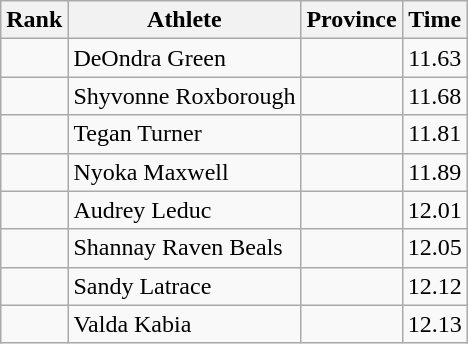<table class="wikitable sortable" style="text-align:center">
<tr>
<th>Rank</th>
<th>Athlete</th>
<th>Province</th>
<th>Time</th>
</tr>
<tr>
<td></td>
<td align=left>DeOndra Green</td>
<td align="left"></td>
<td>11.63</td>
</tr>
<tr>
<td></td>
<td align=left>Shyvonne Roxborough</td>
<td align="left"></td>
<td>11.68</td>
</tr>
<tr>
<td></td>
<td align=left>Tegan Turner</td>
<td align="left"></td>
<td>11.81</td>
</tr>
<tr>
<td></td>
<td align=left>Nyoka Maxwell</td>
<td align="left"></td>
<td>11.89</td>
</tr>
<tr>
<td></td>
<td align=left>Audrey Leduc</td>
<td align="left"></td>
<td>12.01</td>
</tr>
<tr>
<td></td>
<td align=left>Shannay Raven Beals</td>
<td align="left"></td>
<td>12.05</td>
</tr>
<tr>
<td></td>
<td align=left>Sandy Latrace</td>
<td align="left"></td>
<td>12.12</td>
</tr>
<tr>
<td></td>
<td align=left>Valda Kabia</td>
<td align="left"></td>
<td>12.13</td>
</tr>
</table>
